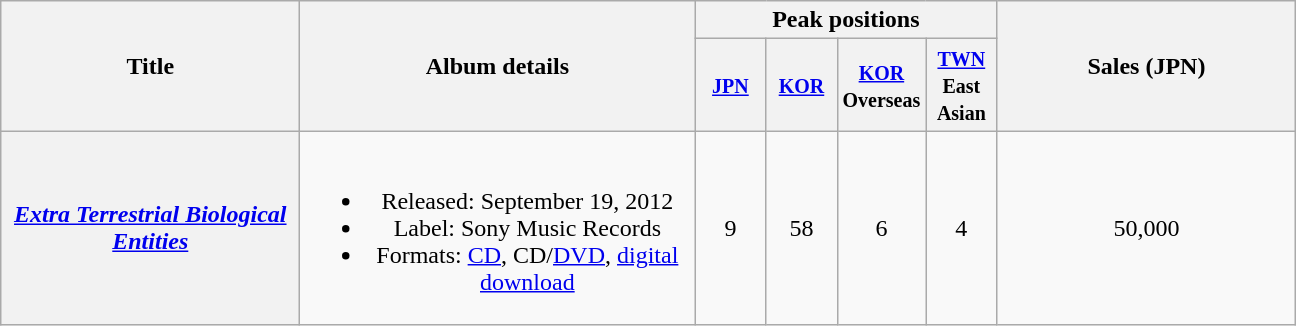<table class="wikitable plainrowheaders" style="text-align:center;">
<tr>
<th style="width:12em;" rowspan="2">Title</th>
<th style="width:16em;" rowspan="2">Album details</th>
<th colspan="4">Peak positions</th>
<th style="width:12em;" rowspan="2">Sales (JPN)</th>
</tr>
<tr>
<th style="width:2.5em;"><small><a href='#'>JPN</a></small><br></th>
<th style="width:2.5em;"><small><a href='#'>KOR</a></small><br></th>
<th style="width:2.5em;"><small><a href='#'>KOR</a><br>Overseas</small><br></th>
<th style="width:2.5em;"><small><a href='#'>TWN</a> East Asian</small><br></th>
</tr>
<tr>
<th scope="row"><em><a href='#'>Extra Terrestrial Biological Entities</a></em></th>
<td><br><ul><li>Released: September 19, 2012 </li><li>Label: Sony Music Records</li><li>Formats: <a href='#'>CD</a>, CD/<a href='#'>DVD</a>, <a href='#'>digital download</a></li></ul></td>
<td>9</td>
<td>58</td>
<td>6</td>
<td>4</td>
<td>50,000</td>
</tr>
</table>
